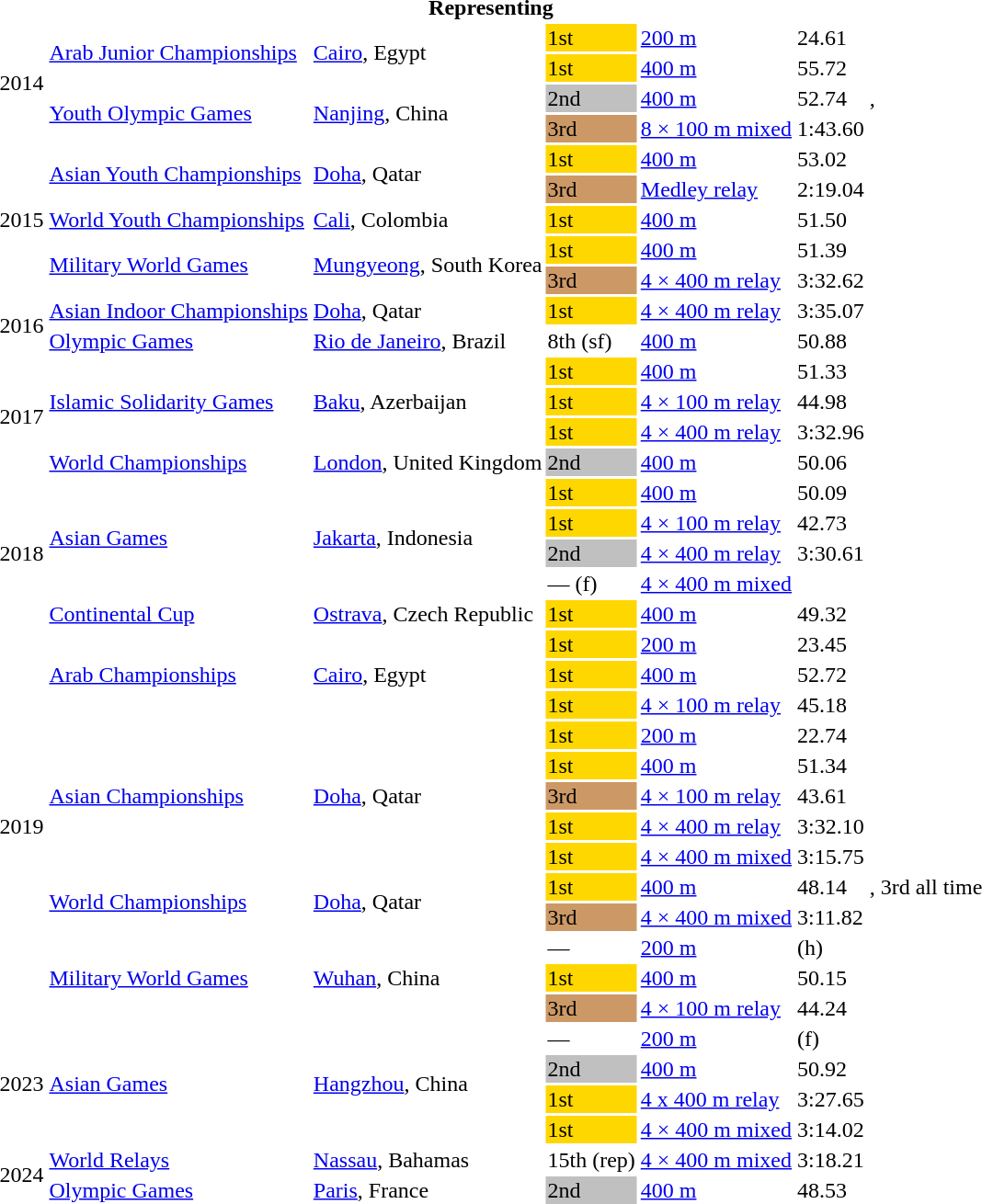<table>
<tr>
<th colspan=7>Representing </th>
</tr>
<tr>
<td rowspan=4>2014</td>
<td rowspan=2><a href='#'>Arab Junior Championships</a></td>
<td rowspan=2><a href='#'>Cairo</a>, Egypt</td>
<td bgcolor=gold>1st</td>
<td><a href='#'>200 m</a></td>
<td>24.61</td>
<td></td>
</tr>
<tr>
<td bgcolor=gold>1st</td>
<td><a href='#'>400 m</a></td>
<td>55.72</td>
<td></td>
</tr>
<tr>
<td rowspan=2><a href='#'>Youth Olympic Games</a></td>
<td rowspan=2><a href='#'>Nanjing</a>, China</td>
<td bgcolor=silver>2nd</td>
<td><a href='#'>400 m</a></td>
<td>52.74</td>
<td>, </td>
</tr>
<tr>
<td bgcolor=cc9966>3rd</td>
<td><a href='#'>8 × 100 m mixed</a></td>
<td>1:43.60</td>
<td></td>
</tr>
<tr>
<td rowspan=5>2015</td>
<td rowspan=2><a href='#'>Asian Youth Championships</a></td>
<td rowspan=2><a href='#'>Doha</a>, Qatar</td>
<td bgcolor=gold>1st</td>
<td><a href='#'>400 m</a></td>
<td>53.02</td>
<td></td>
</tr>
<tr>
<td bgcolor=cc9966>3rd</td>
<td><a href='#'>Medley relay</a></td>
<td>2:19.04</td>
<td></td>
</tr>
<tr>
<td><a href='#'>World Youth Championships</a></td>
<td><a href='#'>Cali</a>, Colombia</td>
<td bgcolor=gold>1st</td>
<td><a href='#'>400 m</a></td>
<td>51.50</td>
<td></td>
</tr>
<tr>
<td rowspan=2><a href='#'>Military World Games</a></td>
<td rowspan=2><a href='#'>Mungyeong</a>, South Korea</td>
<td bgcolor=gold>1st</td>
<td><a href='#'>400 m</a></td>
<td>51.39</td>
<td>  </td>
</tr>
<tr>
<td bgcolor=cc9966>3rd</td>
<td><a href='#'>4 × 400 m relay</a></td>
<td>3:32.62</td>
<td><strong></strong></td>
</tr>
<tr>
<td rowspan=2>2016</td>
<td><a href='#'>Asian Indoor Championships</a></td>
<td><a href='#'>Doha</a>, Qatar</td>
<td bgcolor=gold>1st</td>
<td><a href='#'>4 × 400 m relay</a></td>
<td>3:35.07</td>
<td><strong></strong></td>
</tr>
<tr>
<td><a href='#'>Olympic Games</a></td>
<td><a href='#'>Rio de Janeiro</a>, Brazil</td>
<td>8th (sf)</td>
<td><a href='#'>400 m</a></td>
<td>50.88</td>
<td> </td>
</tr>
<tr>
<td rowspan=4>2017</td>
<td rowspan=3><a href='#'>Islamic Solidarity Games</a></td>
<td rowspan=3><a href='#'>Baku</a>, Azerbaijan</td>
<td bgcolor=gold>1st</td>
<td><a href='#'>400 m</a></td>
<td>51.33</td>
<td><strong></strong></td>
</tr>
<tr>
<td bgcolor=gold>1st</td>
<td><a href='#'>4 × 100 m relay</a></td>
<td>44.98</td>
<td><strong></strong> <strong></strong></td>
</tr>
<tr>
<td bgcolor=gold>1st</td>
<td><a href='#'>4 × 400 m relay</a></td>
<td>3:32.96</td>
<td><strong></strong></td>
</tr>
<tr>
<td><a href='#'>World Championships</a></td>
<td><a href='#'>London</a>, United Kingdom</td>
<td bgcolor=silver>2nd</td>
<td><a href='#'>400 m</a></td>
<td>50.06</td>
<td> <strong></strong></td>
</tr>
<tr>
<td rowspan=5>2018</td>
<td rowspan=4><a href='#'>Asian Games</a></td>
<td rowspan=4><a href='#'>Jakarta</a>, Indonesia</td>
<td bgcolor=gold>1st</td>
<td><a href='#'>400 m</a></td>
<td>50.09</td>
<td><strong></strong></td>
</tr>
<tr>
<td bgcolor=gold>1st</td>
<td><a href='#'>4 × 100 m relay</a></td>
<td>42.73</td>
<td><strong></strong></td>
</tr>
<tr>
<td bgcolor=silver>2nd</td>
<td><a href='#'>4 × 400 m relay</a></td>
<td>3:30.61</td>
<td></td>
</tr>
<tr>
<td>— (f)</td>
<td><a href='#'>4 × 400 m mixed</a></td>
<td></td>
<td></td>
</tr>
<tr>
<td><a href='#'>Continental Cup</a></td>
<td><a href='#'>Ostrava</a>, Czech Republic</td>
<td bgcolor=gold>1st</td>
<td><a href='#'>400 m</a></td>
<td>49.32</td>
<td></td>
</tr>
<tr>
<td rowspan=13>2019</td>
<td rowspan=3><a href='#'>Arab Championships</a></td>
<td rowspan=3><a href='#'>Cairo</a>, Egypt</td>
<td bgcolor=gold>1st</td>
<td><a href='#'>200 m</a></td>
<td>23.45</td>
<td></td>
</tr>
<tr>
<td bgcolor=gold>1st</td>
<td><a href='#'>400 m</a></td>
<td>52.72</td>
<td></td>
</tr>
<tr>
<td bgcolor=gold>1st</td>
<td><a href='#'>4 × 100 m relay</a></td>
<td>45.18</td>
<td></td>
</tr>
<tr>
<td rowspan=5><a href='#'>Asian Championships</a></td>
<td rowspan=5><a href='#'>Doha</a>, Qatar</td>
<td bgcolor=gold>1st</td>
<td><a href='#'>200 m</a></td>
<td>22.74</td>
<td> <strong></strong></td>
</tr>
<tr>
<td bgcolor=gold>1st</td>
<td><a href='#'>400 m</a></td>
<td>51.34</td>
<td></td>
</tr>
<tr>
<td bgcolor=cc9966>3rd</td>
<td><a href='#'>4 × 100 m relay</a></td>
<td>43.61</td>
<td></td>
</tr>
<tr>
<td bgcolor=gold>1st</td>
<td><a href='#'>4 × 400 m relay</a></td>
<td>3:32.10</td>
<td></td>
</tr>
<tr>
<td bgcolor=gold>1st</td>
<td><a href='#'>4 × 400 m mixed</a></td>
<td>3:15.75</td>
<td></td>
</tr>
<tr>
<td rowspan=2><a href='#'>World Championships</a></td>
<td rowspan=2><a href='#'>Doha</a>, Qatar</td>
<td bgcolor=gold>1st</td>
<td><a href='#'>400 m</a></td>
<td>48.14</td>
<td>  <strong></strong>, 3rd all time</td>
</tr>
<tr>
<td bgcolor=cc9966>3rd</td>
<td><a href='#'>4 × 400 m mixed</a></td>
<td>3:11.82</td>
<td><strong></strong></td>
</tr>
<tr>
<td rowspan=3><a href='#'>Military World Games</a></td>
<td rowspan=3><a href='#'>Wuhan</a>, China</td>
<td>—</td>
<td><a href='#'>200 m</a></td>
<td data-sort-value=999.99> (h)</td>
<td></td>
</tr>
<tr>
<td bgcolor=gold>1st</td>
<td><a href='#'>400 m</a></td>
<td>50.15</td>
<td><strong></strong></td>
</tr>
<tr>
<td bgcolor=cc9966>3rd</td>
<td><a href='#'>4 × 100 m relay</a></td>
<td>44.24</td>
<td></td>
</tr>
<tr>
<td rowspan=4>2023</td>
<td rowspan=4><a href='#'>Asian Games</a></td>
<td rowspan=4><a href='#'>Hangzhou</a>, China</td>
<td>—</td>
<td><a href='#'>200 m</a></td>
<td> (f)</td>
<td></td>
</tr>
<tr>
<td bgcolor=silver>2nd</td>
<td><a href='#'>400 m</a></td>
<td>50.92</td>
<td></td>
</tr>
<tr>
<td bgcolor=gold>1st</td>
<td><a href='#'>4 x 400 m relay</a></td>
<td>3:27.65</td>
<td><strong></strong></td>
</tr>
<tr>
<td bgcolor=gold>1st</td>
<td><a href='#'>4 × 400 m mixed</a></td>
<td>3:14.02</td>
<td></td>
</tr>
<tr>
<td rowspan=2>2024</td>
<td><a href='#'>World Relays</a></td>
<td><a href='#'>Nassau</a>, Bahamas</td>
<td>15th (rep)</td>
<td><a href='#'>4 × 400 m mixed</a></td>
<td>3:18.21</td>
<td><strong></strong></td>
</tr>
<tr>
<td><a href='#'>Olympic Games</a></td>
<td><a href='#'>Paris</a>, France</td>
<td bgcolor=silver>2nd</td>
<td><a href='#'>400 m</a></td>
<td>48.53</td>
<td><strong></strong></td>
</tr>
</table>
